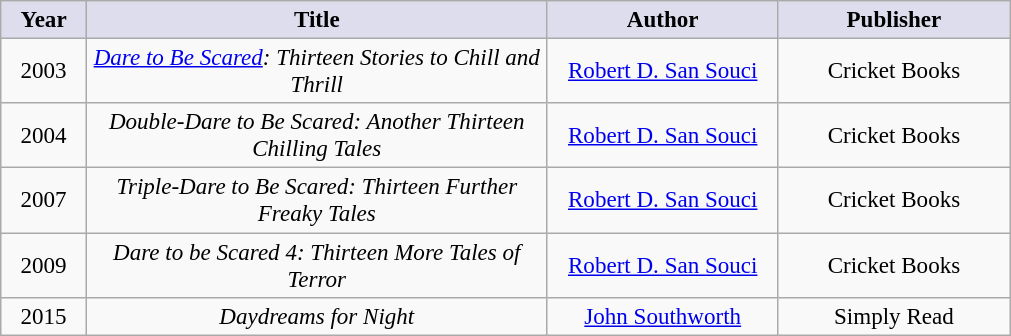<table class="wikitable" style="font-size:96%; text-align:center; margin: 6px;">
<tr>
<th style="background:#dde; width:50px;">Year</th>
<th style="background:#dde; width:300px;">Title</th>
<th style="background:#dde; width:147px;">Author</th>
<th style="background:#dde; width:147px;">Publisher</th>
</tr>
<tr>
<td>2003</td>
<td><em><a href='#'>Dare to Be Scared</a>: Thirteen Stories to Chill and Thrill </em></td>
<td><a href='#'>Robert D. San Souci</a></td>
<td>Cricket Books</td>
</tr>
<tr>
<td>2004</td>
<td><em>Double-Dare to Be Scared: Another Thirteen Chilling Tales</em></td>
<td><a href='#'>Robert D. San Souci</a></td>
<td>Cricket Books</td>
</tr>
<tr>
<td>2007</td>
<td><em>Triple-Dare to Be Scared: Thirteen Further Freaky Tales</em></td>
<td><a href='#'>Robert D. San Souci</a></td>
<td>Cricket Books</td>
</tr>
<tr>
<td>2009</td>
<td><em>Dare to be Scared 4: Thirteen More Tales of Terror</em></td>
<td><a href='#'>Robert D. San Souci</a></td>
<td>Cricket Books</td>
</tr>
<tr>
<td>2015</td>
<td><em>Daydreams for Night</em></td>
<td><a href='#'>John Southworth</a></td>
<td>Simply Read</td>
</tr>
</table>
